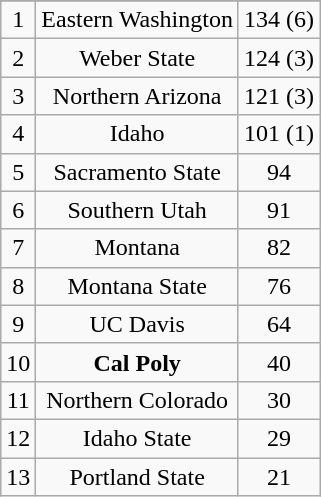<table class="wikitable" style="display: inline-table;">
<tr align="center">
</tr>
<tr align="center">
<td>1</td>
<td>Eastern Washington</td>
<td>134 (6)</td>
</tr>
<tr align="center">
<td>2</td>
<td>Weber State</td>
<td>124 (3)</td>
</tr>
<tr align="center">
<td>3</td>
<td>Northern Arizona</td>
<td>121 (3)</td>
</tr>
<tr align="center">
<td>4</td>
<td>Idaho</td>
<td>101 (1)</td>
</tr>
<tr align="center">
<td>5</td>
<td>Sacramento State</td>
<td>94</td>
</tr>
<tr align="center">
<td>6</td>
<td>Southern Utah</td>
<td>91</td>
</tr>
<tr align="center">
<td>7</td>
<td>Montana</td>
<td>82</td>
</tr>
<tr align="center">
<td>8</td>
<td>Montana State</td>
<td>76</td>
</tr>
<tr align="center">
<td>9</td>
<td>UC Davis</td>
<td>64</td>
</tr>
<tr align="center">
<td>10</td>
<td><strong>Cal Poly</strong></td>
<td>40</td>
</tr>
<tr align="center">
<td>11</td>
<td>Northern Colorado</td>
<td>30</td>
</tr>
<tr align="center">
<td>12</td>
<td>Idaho State</td>
<td>29</td>
</tr>
<tr align="center">
<td>13</td>
<td>Portland State</td>
<td>21</td>
</tr>
</table>
